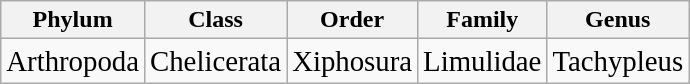<table class="wikitable">
<tr>
<th>Phylum</th>
<th>Class</th>
<th>Order</th>
<th>Family</th>
<th>Genus</th>
</tr>
<tr>
<td><big>Arthropoda</big></td>
<td><big>Chelicerata</big></td>
<td><big>Xiphosura</big></td>
<td><big>Limulidae</big></td>
<td><big>Tachypleus</big></td>
</tr>
</table>
